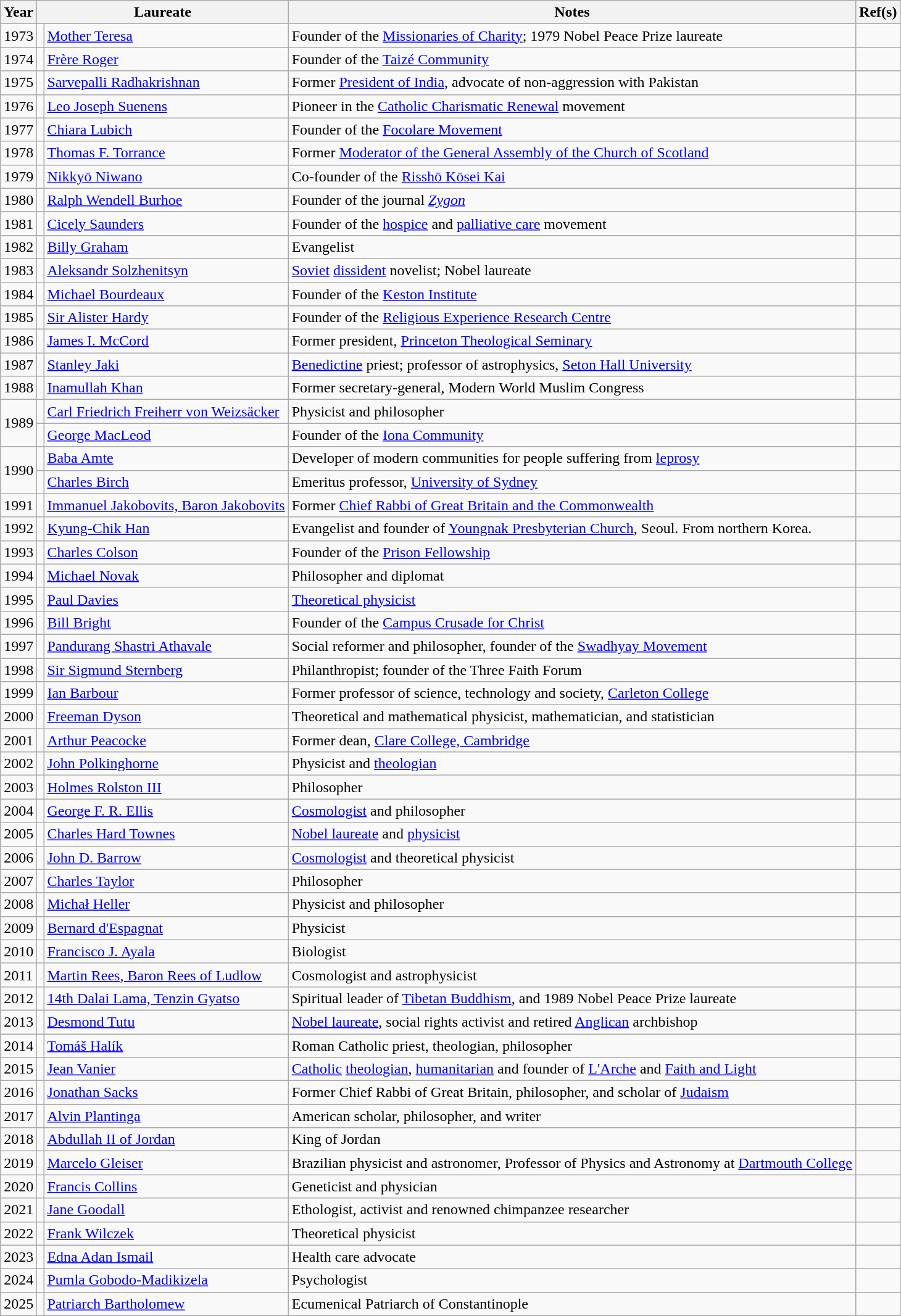<table class="wikitable sortable plainrowheaders">
<tr>
<th scope="col">Year</th>
<th scope="col" colspan=2>Laureate</th>
<th scope="col" class="unsortable">Notes</th>
<th scope="col" class="unsortable">Ref(s)</th>
</tr>
<tr>
<td>1973</td>
<td></td>
<td><a href='#'>Mother Teresa</a></td>
<td>Founder of the <a href='#'>Missionaries of Charity</a>; 1979 Nobel Peace Prize laureate</td>
<td></td>
</tr>
<tr>
<td>1974</td>
<td></td>
<td><a href='#'>Frère Roger</a></td>
<td>Founder of the <a href='#'>Taizé Community</a></td>
<td></td>
</tr>
<tr>
<td>1975</td>
<td></td>
<td><a href='#'>Sarvepalli Radhakrishnan</a></td>
<td>Former <a href='#'>President of India</a>, advocate of non-aggression with Pakistan</td>
<td></td>
</tr>
<tr>
<td>1976</td>
<td></td>
<td><a href='#'>Leo Joseph Suenens</a></td>
<td>Pioneer in the <a href='#'>Catholic Charismatic Renewal</a> movement</td>
<td></td>
</tr>
<tr>
<td>1977</td>
<td></td>
<td><a href='#'>Chiara Lubich</a></td>
<td>Founder of the <a href='#'>Focolare Movement</a></td>
<td></td>
</tr>
<tr>
<td>1978</td>
<td></td>
<td><a href='#'>Thomas F. Torrance</a></td>
<td>Former <a href='#'>Moderator of the General Assembly of the Church of Scotland</a></td>
<td></td>
</tr>
<tr>
<td>1979</td>
<td></td>
<td><a href='#'>Nikkyō Niwano</a></td>
<td>Co-founder of the <a href='#'>Risshō Kōsei Kai</a></td>
<td></td>
</tr>
<tr>
<td>1980</td>
<td></td>
<td><a href='#'>Ralph Wendell Burhoe</a></td>
<td>Founder of the journal <em><a href='#'>Zygon</a></em></td>
<td></td>
</tr>
<tr>
<td>1981</td>
<td></td>
<td><a href='#'>Cicely Saunders</a></td>
<td>Founder of the <a href='#'>hospice</a> and <a href='#'>palliative care</a> movement</td>
<td></td>
</tr>
<tr>
<td>1982</td>
<td></td>
<td><a href='#'>Billy Graham</a></td>
<td>Evangelist</td>
<td></td>
</tr>
<tr>
<td>1983</td>
<td></td>
<td><a href='#'>Aleksandr Solzhenitsyn</a></td>
<td><a href='#'>Soviet</a> <a href='#'>dissident</a> novelist; Nobel laureate</td>
<td></td>
</tr>
<tr>
<td>1984</td>
<td></td>
<td><a href='#'>Michael Bourdeaux</a></td>
<td>Founder of the <a href='#'>Keston Institute</a></td>
<td></td>
</tr>
<tr>
<td>1985</td>
<td></td>
<td><a href='#'>Sir Alister Hardy</a></td>
<td>Founder of the <a href='#'>Religious Experience Research Centre</a></td>
<td></td>
</tr>
<tr>
<td>1986</td>
<td></td>
<td><a href='#'>James I. McCord</a></td>
<td>Former president, <a href='#'>Princeton Theological Seminary</a></td>
<td></td>
</tr>
<tr>
<td>1987</td>
<td></td>
<td><a href='#'>Stanley Jaki</a></td>
<td><a href='#'>Benedictine</a> priest; professor of astrophysics, <a href='#'>Seton Hall University</a></td>
<td></td>
</tr>
<tr>
<td>1988</td>
<td></td>
<td><a href='#'>Inamullah Khan</a></td>
<td>Former secretary-general, Modern World Muslim Congress</td>
<td></td>
</tr>
<tr>
<td rowspan="2">1989</td>
<td></td>
<td><a href='#'>Carl Friedrich Freiherr von Weizsäcker</a></td>
<td>Physicist and philosopher</td>
<td></td>
</tr>
<tr>
<td></td>
<td><a href='#'>George MacLeod</a></td>
<td>Founder of the <a href='#'>Iona Community</a></td>
<td></td>
</tr>
<tr>
<td rowspan="2">1990</td>
<td></td>
<td><a href='#'>Baba Amte</a></td>
<td>Developer of modern communities for people suffering from <a href='#'>leprosy</a></td>
<td></td>
</tr>
<tr>
<td></td>
<td><a href='#'>Charles Birch</a></td>
<td>Emeritus professor, <a href='#'>University of Sydney</a></td>
<td></td>
</tr>
<tr>
<td>1991</td>
<td></td>
<td><a href='#'>Immanuel Jakobovits, Baron Jakobovits</a></td>
<td>Former <a href='#'>Chief Rabbi of Great Britain and the Commonwealth</a></td>
<td></td>
</tr>
<tr>
<td>1992</td>
<td></td>
<td><a href='#'>Kyung-Chik Han</a></td>
<td>Evangelist and founder of <a href='#'>Youngnak Presbyterian Church</a>, Seoul. From northern Korea.</td>
<td></td>
</tr>
<tr>
<td>1993</td>
<td></td>
<td><a href='#'>Charles Colson</a></td>
<td>Founder of the <a href='#'>Prison Fellowship</a></td>
<td></td>
</tr>
<tr>
<td>1994</td>
<td></td>
<td><a href='#'>Michael Novak</a></td>
<td>Philosopher and diplomat</td>
<td></td>
</tr>
<tr>
<td>1995</td>
<td></td>
<td><a href='#'>Paul Davies</a></td>
<td><a href='#'>Theoretical physicist</a></td>
<td></td>
</tr>
<tr>
<td>1996</td>
<td></td>
<td><a href='#'>Bill Bright</a></td>
<td>Founder of the <a href='#'>Campus Crusade for Christ</a></td>
<td></td>
</tr>
<tr>
<td>1997</td>
<td></td>
<td><a href='#'>Pandurang Shastri Athavale</a></td>
<td>Social reformer and philosopher, founder of the <a href='#'>Swadhyay Movement</a></td>
<td></td>
</tr>
<tr>
<td>1998</td>
<td></td>
<td><a href='#'>Sir Sigmund Sternberg</a></td>
<td>Philanthropist; founder of the Three Faith Forum</td>
<td></td>
</tr>
<tr>
<td>1999</td>
<td></td>
<td><a href='#'>Ian Barbour</a></td>
<td>Former professor of science, technology and society, <a href='#'>Carleton College</a></td>
<td></td>
</tr>
<tr>
<td>2000</td>
<td></td>
<td><a href='#'>Freeman Dyson</a></td>
<td>Theoretical and mathematical physicist, mathematician, and statistician</td>
<td></td>
</tr>
<tr>
<td>2001</td>
<td></td>
<td><a href='#'>Arthur Peacocke</a></td>
<td>Former dean, <a href='#'>Clare College, Cambridge</a></td>
<td></td>
</tr>
<tr>
<td>2002</td>
<td></td>
<td><a href='#'>John Polkinghorne</a></td>
<td>Physicist and <a href='#'>theologian</a></td>
<td></td>
</tr>
<tr>
<td>2003</td>
<td></td>
<td><a href='#'>Holmes Rolston III</a></td>
<td>Philosopher</td>
<td></td>
</tr>
<tr>
<td>2004</td>
<td></td>
<td><a href='#'>George F. R. Ellis</a></td>
<td><a href='#'>Cosmologist</a> and philosopher</td>
<td></td>
</tr>
<tr>
<td>2005</td>
<td></td>
<td><a href='#'>Charles Hard Townes</a></td>
<td><a href='#'>Nobel laureate</a> and <a href='#'>physicist</a></td>
<td></td>
</tr>
<tr>
<td>2006</td>
<td></td>
<td><a href='#'>John D. Barrow</a></td>
<td><a href='#'>Cosmologist</a> and theoretical physicist</td>
<td></td>
</tr>
<tr>
<td>2007</td>
<td></td>
<td><a href='#'>Charles Taylor</a></td>
<td>Philosopher</td>
<td></td>
</tr>
<tr>
<td>2008</td>
<td></td>
<td><a href='#'>Michał Heller</a></td>
<td>Physicist and philosopher</td>
<td></td>
</tr>
<tr>
<td>2009</td>
<td></td>
<td><a href='#'>Bernard d'Espagnat</a></td>
<td>Physicist</td>
<td></td>
</tr>
<tr>
<td>2010</td>
<td></td>
<td><a href='#'>Francisco J. Ayala</a></td>
<td>Biologist</td>
<td></td>
</tr>
<tr>
<td>2011</td>
<td></td>
<td><a href='#'>Martin Rees, Baron Rees of Ludlow</a></td>
<td>Cosmologist and astrophysicist</td>
<td></td>
</tr>
<tr>
<td>2012</td>
<td></td>
<td><a href='#'>14th Dalai Lama, Tenzin Gyatso</a></td>
<td>Spiritual leader of <a href='#'>Tibetan Buddhism</a>, and 1989 Nobel Peace Prize laureate</td>
<td></td>
</tr>
<tr>
<td>2013</td>
<td></td>
<td><a href='#'>Desmond Tutu</a></td>
<td><a href='#'>Nobel laureate</a>, social rights activist and retired <a href='#'>Anglican</a> archbishop</td>
<td></td>
</tr>
<tr>
<td>2014</td>
<td></td>
<td><a href='#'>Tomáš Halík</a></td>
<td>Roman Catholic priest, theologian, philosopher</td>
<td></td>
</tr>
<tr>
<td>2015</td>
<td></td>
<td><a href='#'>Jean Vanier</a></td>
<td><a href='#'>Catholic</a> <a href='#'>theologian</a>, <a href='#'>humanitarian</a> and founder of <a href='#'>L'Arche</a> and <a href='#'>Faith and Light</a></td>
<td></td>
</tr>
<tr>
<td>2016</td>
<td></td>
<td><a href='#'>Jonathan Sacks</a></td>
<td>Former Chief Rabbi of Great Britain, philosopher, and scholar of <a href='#'>Judaism</a></td>
<td></td>
</tr>
<tr>
<td>2017</td>
<td></td>
<td><a href='#'>Alvin Plantinga</a></td>
<td>American scholar, philosopher, and writer</td>
<td></td>
</tr>
<tr>
<td>2018</td>
<td></td>
<td><a href='#'>Abdullah II of Jordan</a></td>
<td>King of Jordan</td>
<td></td>
</tr>
<tr>
<td>2019</td>
<td></td>
<td><a href='#'>Marcelo Gleiser</a></td>
<td>Brazilian physicist and astronomer, Professor of Physics and Astronomy at <a href='#'>Dartmouth College</a></td>
<td></td>
</tr>
<tr>
<td>2020</td>
<td></td>
<td><a href='#'>Francis Collins</a></td>
<td>Geneticist and physician</td>
<td></td>
</tr>
<tr>
<td>2021</td>
<td></td>
<td><a href='#'>Jane Goodall</a></td>
<td>Ethologist, activist and renowned chimpanzee researcher</td>
<td></td>
</tr>
<tr>
<td>2022</td>
<td></td>
<td><a href='#'>Frank Wilczek</a></td>
<td>Theoretical physicist</td>
<td></td>
</tr>
<tr>
<td>2023</td>
<td></td>
<td><a href='#'>Edna Adan Ismail</a></td>
<td>Health care advocate</td>
<td></td>
</tr>
<tr>
<td>2024</td>
<td></td>
<td><a href='#'>Pumla Gobodo-Madikizela</a></td>
<td>Psychologist</td>
<td></td>
</tr>
<tr>
<td>2025</td>
<td></td>
<td><a href='#'>Patriarch Bartholomew</a></td>
<td>Ecumenical Patriarch of Constantinople</td>
<td></td>
</tr>
</table>
